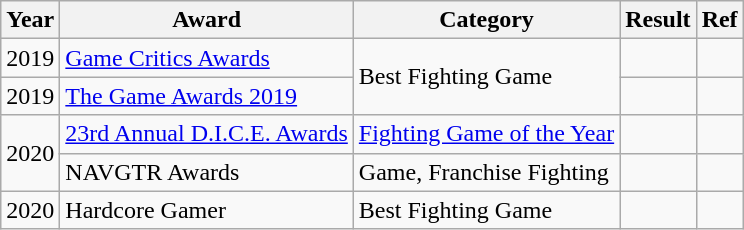<table class="wikitable sortable">
<tr>
<th>Year</th>
<th>Award</th>
<th>Category</th>
<th>Result</th>
<th>Ref</th>
</tr>
<tr>
<td style="text-align:center;" rowspan="1">2019</td>
<td><a href='#'>Game Critics Awards</a></td>
<td rowspan="2">Best Fighting Game</td>
<td></td>
<td style="text-align:center;"></td>
</tr>
<tr>
<td style="text-align:center;" rowspan="1">2019</td>
<td><a href='#'>The Game Awards 2019</a></td>
<td></td>
<td style="text-align:center;"></td>
</tr>
<tr>
<td style="text-align:center;" rowspan="2">2020</td>
<td><a href='#'>23rd Annual D.I.C.E. Awards</a></td>
<td><a href='#'>Fighting Game of the Year</a></td>
<td></td>
<td style="text-align:center;"></td>
</tr>
<tr>
<td>NAVGTR Awards</td>
<td>Game, Franchise Fighting</td>
<td></td>
<td style="text-align:center;"></td>
</tr>
<tr>
<td style="text-align:center;" rowspan="1">2020</td>
<td>Hardcore Gamer</td>
<td>Best Fighting Game</td>
<td></td>
<td style="text-align:center;"></td>
</tr>
</table>
